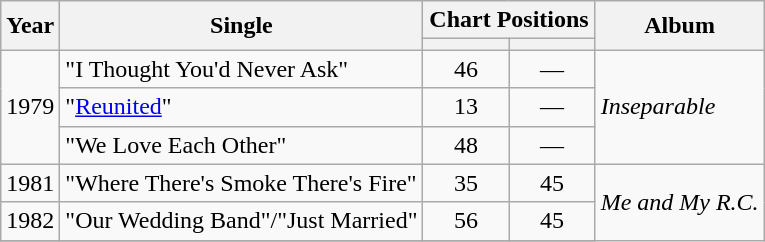<table class="wikitable">
<tr>
<th rowspan="2">Year</th>
<th rowspan="2">Single</th>
<th colspan="2">Chart Positions</th>
<th rowspan="2">Album</th>
</tr>
<tr>
<th width="50"></th>
<th width="50"></th>
</tr>
<tr>
<td rowspan=3>1979</td>
<td>"I Thought You'd Never Ask"</td>
<td align="center">46</td>
<td align="center">—</td>
<td rowspan="3"><em>Inseparable</em></td>
</tr>
<tr>
<td>"<a href='#'>Reunited</a>"</td>
<td align="center">13</td>
<td align="center">—</td>
</tr>
<tr>
<td>"We Love Each Other"</td>
<td align="center">48</td>
<td align="center">—</td>
</tr>
<tr>
<td>1981</td>
<td>"Where There's Smoke There's Fire"</td>
<td align="center">35</td>
<td align="center">45</td>
<td rowspan="3"><em>Me and My R.C.</em></td>
</tr>
<tr>
<td>1982</td>
<td>"Our Wedding Band"/"Just Married"</td>
<td align="center">56</td>
<td align="center">45</td>
</tr>
<tr>
</tr>
</table>
